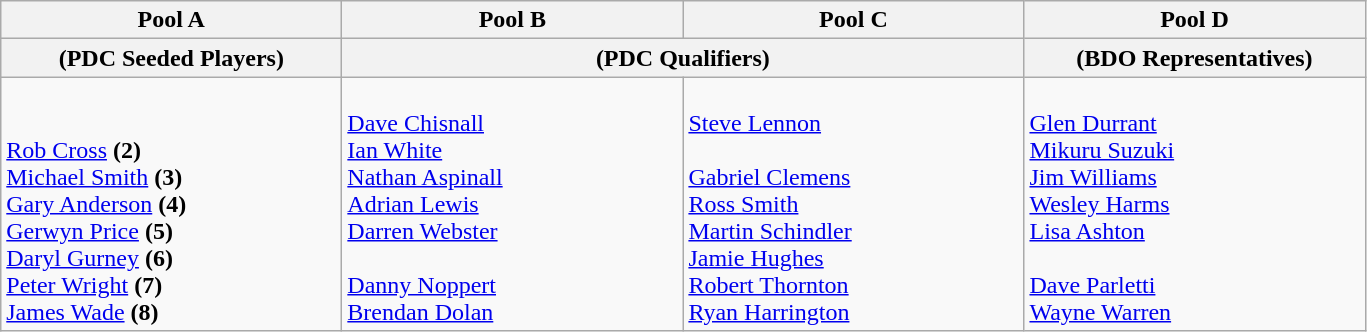<table class="wikitable">
<tr>
<th width=220>Pool A</th>
<th width=220>Pool B</th>
<th width=220>Pool C</th>
<th width=220>Pool D</th>
</tr>
<tr>
<th>(PDC Seeded Players)</th>
<th colspan=2>(PDC Qualifiers)</th>
<th>(BDO Representatives)</th>
</tr>
<tr>
<td valign="top"><br><br>
 <a href='#'>Rob Cross</a> <strong>(2)</strong><br>
 <a href='#'>Michael Smith</a> <strong>(3)</strong><br>
 <a href='#'>Gary Anderson</a> <strong>(4)</strong><br>
 <a href='#'>Gerwyn Price</a> <strong>(5)</strong><br>
 <a href='#'>Daryl Gurney</a> <strong>(6)</strong><br>
 <a href='#'>Peter Wright</a> <strong>(7)</strong><br>
 <a href='#'>James Wade</a> <strong>(8)</strong></td>
<td valign="top"><br> <a href='#'>Dave Chisnall</a><br>
 <a href='#'>Ian White</a><br>
 <a href='#'>Nathan Aspinall</a><br>
 <a href='#'>Adrian Lewis</a><br>
 <a href='#'>Darren Webster</a><br>
<br>
 <a href='#'>Danny Noppert</a><br>
 <a href='#'>Brendan Dolan</a></td>
<td valign= "top"><br> <a href='#'>Steve Lennon</a><br>
<br>
 <a href='#'>Gabriel Clemens</a><br>
 <a href='#'>Ross Smith</a><br>
 <a href='#'>Martin Schindler</a><br>
 <a href='#'>Jamie Hughes</a><br>
 <a href='#'>Robert Thornton</a><br>
 <a href='#'>Ryan Harrington</a></td>
<td valign="top"><br> <a href='#'>Glen Durrant</a><br>
 <a href='#'>Mikuru Suzuki</a><br>
 <a href='#'>Jim Williams</a><br>
 <a href='#'>Wesley Harms</a><br>
 <a href='#'>Lisa Ashton</a><br>
<br>
 <a href='#'>Dave Parletti</a><br>
 <a href='#'>Wayne Warren</a></td>
</tr>
</table>
